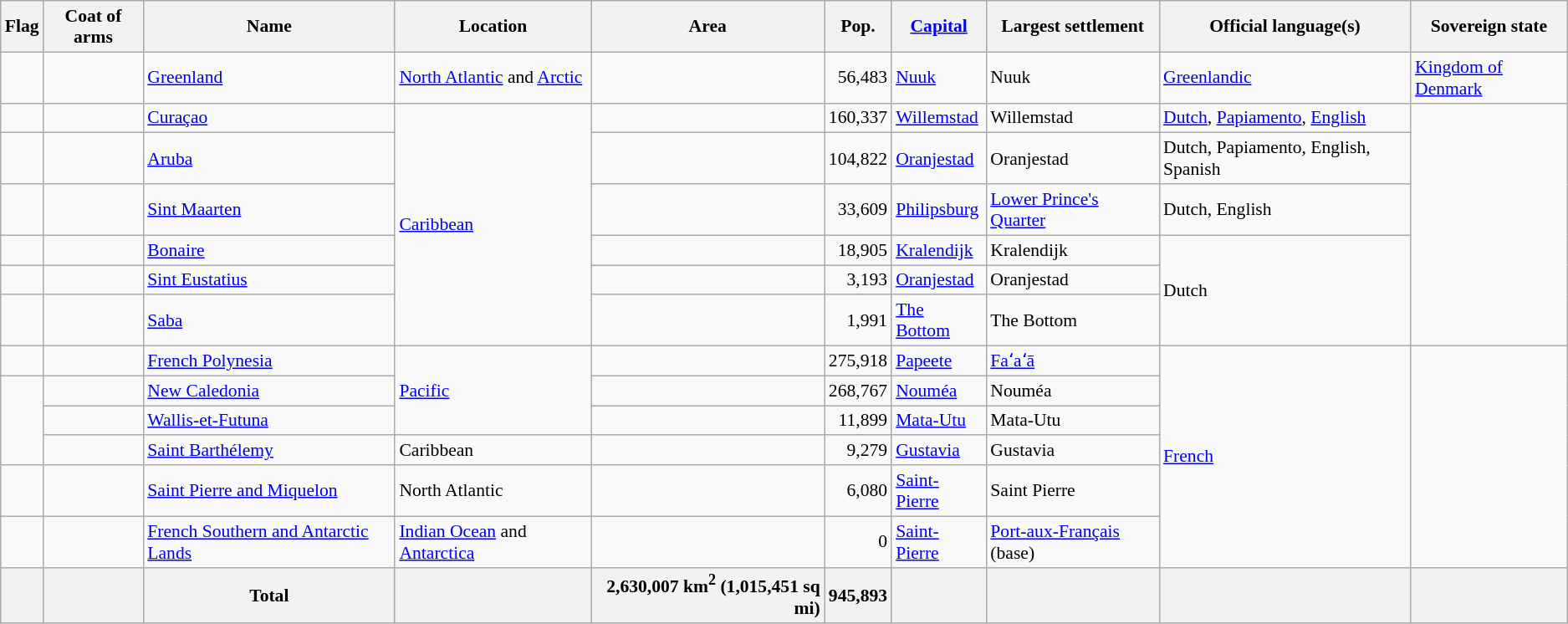<table class="wikitable sortable" style=font-size:90%>
<tr>
<th class=unsortable>Flag</th>
<th class=unsortable>Coat of arms</th>
<th>Name</th>
<th>Loca­tion</th>
<th>Area</th>
<th>Pop.</th>
<th><a href='#'>Capital</a></th>
<th class=unsortable>Largest settlement</th>
<th>Official lan­guage(s)</th>
<th>Sovereign state</th>
</tr>
<tr>
<td></td>
<td></td>
<td><a href='#'>Greenland</a></td>
<td><a href='#'>North Atlantic</a> and <a href='#'>Arctic</a></td>
<td style=text-align:right></td>
<td style=text-align:right>56,483</td>
<td><a href='#'>Nuuk</a></td>
<td>Nuuk</td>
<td><a href='#'>Greenlandic</a></td>
<td> <a href='#'>Kingdom of Denmark</a></td>
</tr>
<tr>
<td></td>
<td></td>
<td><a href='#'>Curaçao</a></td>
<td rowspan=6><a href='#'>Caribbean</a></td>
<td style=text-align:right></td>
<td style=text-align:right>160,337</td>
<td><a href='#'>Willemstad</a></td>
<td>Willemstad</td>
<td><a href='#'>Dutch</a>, <a href='#'>Papiamento</a>, <a href='#'>English</a></td>
<td rowspan=6></td>
</tr>
<tr>
<td></td>
<td></td>
<td><a href='#'>Aruba</a></td>
<td style=text-align:right></td>
<td style=text-align:right>104,822</td>
<td><a href='#'>Oranjestad</a></td>
<td>Oranjestad</td>
<td>Dutch, Papiamento, English, Spanish</td>
</tr>
<tr>
<td></td>
<td></td>
<td><a href='#'>Sint Maarten</a></td>
<td style=text-align:right></td>
<td style=text-align:right>33,609</td>
<td><a href='#'>Philipsburg</a></td>
<td><a href='#'>Lower Prince's Quarter</a></td>
<td>Dutch, English</td>
</tr>
<tr>
<td></td>
<td></td>
<td><a href='#'>Bonaire</a></td>
<td style=text-align:right></td>
<td style=text-align:right>18,905</td>
<td><a href='#'>Kralendijk</a></td>
<td>Kralendijk</td>
<td rowspan=3>Dutch</td>
</tr>
<tr>
<td></td>
<td></td>
<td><a href='#'>Sint Eustatius</a></td>
<td style=text-align:right></td>
<td style=text-align:right>3,193</td>
<td><a href='#'>Oranjestad</a></td>
<td>Oranjestad</td>
</tr>
<tr>
<td></td>
<td></td>
<td><a href='#'>Saba</a></td>
<td style=text-align:right></td>
<td style=text-align:right>1,991</td>
<td><a href='#'>The Bottom</a></td>
<td>The Bottom</td>
</tr>
<tr>
<td></td>
<td></td>
<td><a href='#'>French Polynesia</a></td>
<td rowspan=3><a href='#'>Pacific</a></td>
<td style=text-align:right></td>
<td style=text-align:right>275,918</td>
<td><a href='#'>Papeete</a></td>
<td><a href='#'>Faʻaʻā</a></td>
<td rowspan=6><a href='#'>French</a></td>
<td rowspan=6></td>
</tr>
<tr>
<td rowspan=3></td>
<td></td>
<td><a href='#'>New Caledonia</a></td>
<td style=text-align:right></td>
<td style=text-align:right>268,767</td>
<td><a href='#'>Nouméa</a></td>
<td>Nouméa</td>
</tr>
<tr>
<td></td>
<td><a href='#'>Wallis-et-Futuna</a></td>
<td style=text-align:right></td>
<td style=text-align:right>11,899</td>
<td><a href='#'>Mata-Utu</a></td>
<td>Mata-Utu</td>
</tr>
<tr>
<td></td>
<td><a href='#'>Saint Barthélemy</a></td>
<td>Caribbean</td>
<td style=text-align:right></td>
<td style=text-align:right>9,279</td>
<td><a href='#'>Gustavia</a></td>
<td>Gustavia</td>
</tr>
<tr>
<td></td>
<td></td>
<td><a href='#'>Saint Pierre and Miquelon</a></td>
<td>North Atlantic</td>
<td style=text-align:right></td>
<td style=text-align:right>6,080</td>
<td><a href='#'>Saint-Pierre</a></td>
<td>Saint Pierre</td>
</tr>
<tr>
<td></td>
<td></td>
<td><a href='#'>French Southern and Antarctic Lands</a></td>
<td><a href='#'>Indian Ocean</a> and <a href='#'>Antarctica</a></td>
<td style=text-align:right></td>
<td style=text-align:right>0</td>
<td><a href='#'>Saint-Pierre</a></td>
<td><a href='#'>Port-aux-Français</a> (base)</td>
</tr>
<tr>
<th></th>
<th></th>
<th>Total</th>
<th></th>
<th style=text-align:right>2,630,007 km<sup>2</sup> (1,015,451 sq mi)</th>
<th style=text-align:right>945,893</th>
<th></th>
<th></th>
<th></th>
<th></th>
</tr>
</table>
